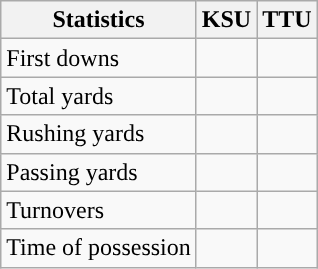<table class="wikitable" style="float:left">
<tr>
<th>Statistics</th>
<th>KSU</th>
<th>TTU</th>
</tr>
<tr>
<td>First downs</td>
<td></td>
<td></td>
</tr>
<tr>
<td>Total yards</td>
<td></td>
<td></td>
</tr>
<tr>
<td>Rushing yards</td>
<td></td>
<td></td>
</tr>
<tr>
<td>Passing yards</td>
<td></td>
<td></td>
</tr>
<tr>
<td>Turnovers</td>
<td></td>
<td></td>
</tr>
<tr>
<td>Time of possession</td>
<td></td>
<td></td>
</tr>
</table>
